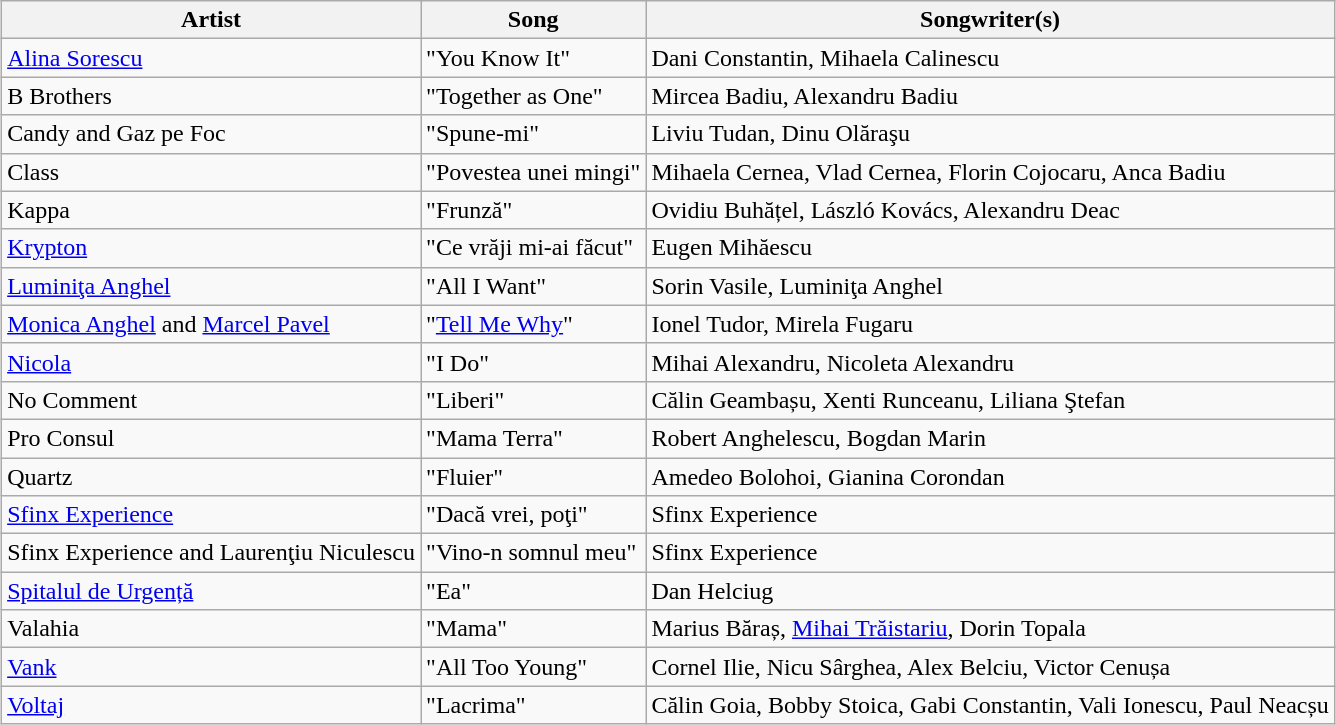<table class="wikitable" style="margin: 1em auto 1em auto; text-align:left">
<tr>
<th>Artist</th>
<th>Song</th>
<th>Songwriter(s)</th>
</tr>
<tr>
<td><a href='#'>Alina Sorescu</a></td>
<td>"You Know It"</td>
<td>Dani Constantin, Mihaela Calinescu</td>
</tr>
<tr>
<td>B Brothers</td>
<td>"Together as One"</td>
<td>Mircea Badiu, Alexandru Badiu</td>
</tr>
<tr>
<td>Candy and Gaz pe Foc</td>
<td>"Spune-mi"</td>
<td>Liviu Tudan, Dinu Olăraşu</td>
</tr>
<tr>
<td>Class</td>
<td>"Povestea unei mingi"</td>
<td>Mihaela Cernea, Vlad Cernea, Florin Cojocaru, Anca Badiu</td>
</tr>
<tr>
<td>Kappa</td>
<td>"Frunză"</td>
<td>Ovidiu Buhățel, László Kovács, Alexandru Deac</td>
</tr>
<tr>
<td><a href='#'>Krypton</a></td>
<td>"Ce vrăji mi-ai făcut"</td>
<td>Eugen Mihăescu</td>
</tr>
<tr>
<td><a href='#'>Luminiţa Anghel</a></td>
<td>"All I Want"</td>
<td>Sorin Vasile, Luminiţa Anghel</td>
</tr>
<tr>
<td><a href='#'>Monica Anghel</a> and <a href='#'>Marcel Pavel</a></td>
<td>"<a href='#'>Tell Me Why</a>"</td>
<td>Ionel Tudor, Mirela Fugaru</td>
</tr>
<tr>
<td><a href='#'>Nicola</a></td>
<td>"I Do"</td>
<td>Mihai Alexandru, Nicoleta Alexandru</td>
</tr>
<tr>
<td>No Comment</td>
<td>"Liberi"</td>
<td>Călin Geambașu, Xenti Runceanu, Liliana Ştefan</td>
</tr>
<tr>
<td>Pro Consul</td>
<td>"Mama Terra"</td>
<td>Robert Anghelescu, Bogdan Marin</td>
</tr>
<tr>
<td>Quartz</td>
<td>"Fluier"</td>
<td>Amedeo Bolohoi, Gianina Corondan</td>
</tr>
<tr>
<td><a href='#'>Sfinx Experience</a></td>
<td>"Dacă vrei, poţi"</td>
<td>Sfinx Experience</td>
</tr>
<tr>
<td>Sfinx Experience and Laurenţiu Niculescu</td>
<td>"Vino-n somnul meu"</td>
<td>Sfinx Experience</td>
</tr>
<tr>
<td><a href='#'>Spitalul de Urgență</a></td>
<td>"Ea"</td>
<td>Dan Helciug</td>
</tr>
<tr>
<td>Valahia</td>
<td>"Mama"</td>
<td>Marius Băraș, <a href='#'>Mihai Trăistariu</a>, Dorin Topala</td>
</tr>
<tr>
<td><a href='#'>Vank</a></td>
<td>"All Too Young"</td>
<td>Cornel Ilie, Nicu Sârghea, Alex Belciu, Victor Cenușa</td>
</tr>
<tr>
<td><a href='#'>Voltaj</a></td>
<td>"Lacrima"</td>
<td>Călin Goia, Bobby Stoica, Gabi Constantin, Vali Ionescu, Paul Neacșu</td>
</tr>
</table>
